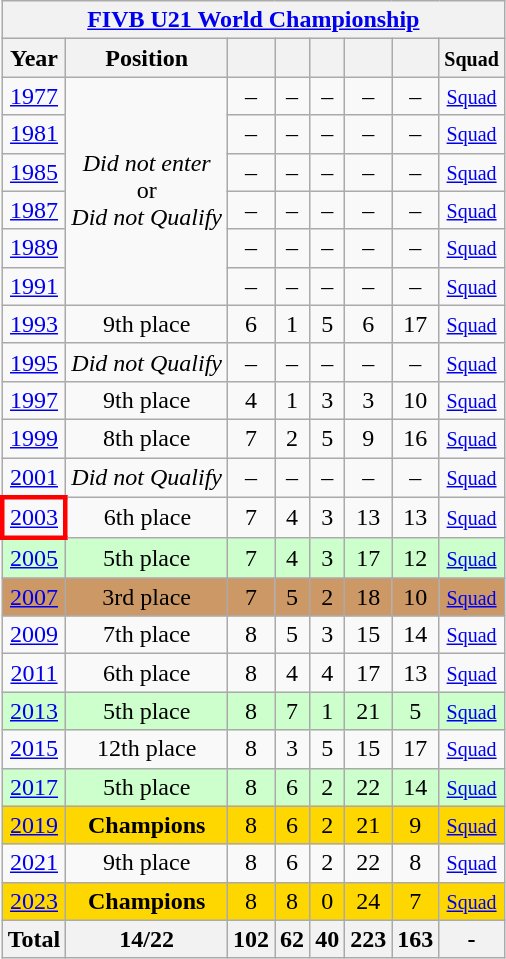<table class="wikitable" style="text-align: center;">
<tr>
<th colspan=9><a href='#'>FIVB U21 World Championship</a></th>
</tr>
<tr>
<th>Year</th>
<th>Position</th>
<th></th>
<th></th>
<th></th>
<th></th>
<th></th>
<th><small>Squad</small></th>
</tr>
<tr>
<td> <a href='#'>1977</a></td>
<td rowspan=6><em>Did not enter</em><br>or<br><em>Did not Qualify</em></td>
<td>–</td>
<td>–</td>
<td>–</td>
<td>–</td>
<td>–</td>
<td><small> <a href='#'>Squad</a></small></td>
</tr>
<tr>
<td> <a href='#'>1981</a></td>
<td>–</td>
<td>–</td>
<td>–</td>
<td>–</td>
<td>–</td>
<td><small> <a href='#'>Squad</a></small></td>
</tr>
<tr>
<td> <a href='#'>1985</a></td>
<td>–</td>
<td>–</td>
<td>–</td>
<td>–</td>
<td>–</td>
<td><small><a href='#'>Squad</a></small></td>
</tr>
<tr>
<td> <a href='#'>1987</a></td>
<td>–</td>
<td>–</td>
<td>–</td>
<td>–</td>
<td>–</td>
<td><small> <a href='#'>Squad</a></small></td>
</tr>
<tr>
<td> <a href='#'>1989</a></td>
<td>–</td>
<td>–</td>
<td>–</td>
<td>–</td>
<td>–</td>
<td><small><a href='#'>Squad</a></small></td>
</tr>
<tr>
<td> <a href='#'>1991</a></td>
<td>–</td>
<td>–</td>
<td>–</td>
<td>–</td>
<td>–</td>
<td><small><a href='#'>Squad</a></small></td>
</tr>
<tr>
<td> <a href='#'>1993</a></td>
<td>9th place</td>
<td>6</td>
<td>1</td>
<td>5</td>
<td>6</td>
<td>17</td>
<td><small> <a href='#'>Squad</a></small></td>
</tr>
<tr>
<td> <a href='#'>1995</a></td>
<td><em>Did not Qualify</em></td>
<td>–</td>
<td>–</td>
<td>–</td>
<td>–</td>
<td>–</td>
<td><small> <a href='#'>Squad</a></small></td>
</tr>
<tr>
<td> <a href='#'>1997</a></td>
<td>9th place</td>
<td>4</td>
<td>1</td>
<td>3</td>
<td>3</td>
<td>10</td>
<td><small> <a href='#'>Squad</a></small></td>
</tr>
<tr>
<td> <a href='#'>1999</a></td>
<td>8th place</td>
<td>7</td>
<td>2</td>
<td>5</td>
<td>9</td>
<td>16</td>
<td><small> <a href='#'>Squad</a></small></td>
</tr>
<tr>
<td> <a href='#'>2001</a></td>
<td><em>Did not Qualify</em></td>
<td>–</td>
<td>–</td>
<td>–</td>
<td>–</td>
<td>–</td>
<td><small> <a href='#'>Squad</a></small></td>
</tr>
<tr>
<td style="border:3px solid red"> <a href='#'>2003</a></td>
<td>6th place</td>
<td>7</td>
<td>4</td>
<td>3</td>
<td>13</td>
<td>13</td>
<td><small> <a href='#'>Squad</a></small></td>
</tr>
<tr bgcolor=#CCFFCC>
<td> <a href='#'>2005</a></td>
<td>5th place</td>
<td>7</td>
<td>4</td>
<td>3</td>
<td>17</td>
<td>12</td>
<td><small> <a href='#'>Squad</a></small></td>
</tr>
<tr bgcolor=cc9966>
<td> <a href='#'>2007</a></td>
<td>3rd place</td>
<td>7</td>
<td>5</td>
<td>2</td>
<td>18</td>
<td>10</td>
<td><small><a href='#'>Squad</a></small></td>
</tr>
<tr>
<td> <a href='#'>2009</a></td>
<td>7th place</td>
<td>8</td>
<td>5</td>
<td>3</td>
<td>15</td>
<td>14</td>
<td><small><a href='#'>Squad</a></small></td>
</tr>
<tr>
<td> <a href='#'>2011</a></td>
<td>6th place</td>
<td>8</td>
<td>4</td>
<td>4</td>
<td>17</td>
<td>13</td>
<td><small><a href='#'>Squad</a></small></td>
</tr>
<tr bgcolor=#CCFFCC>
<td> <a href='#'>2013</a></td>
<td>5th place</td>
<td>8</td>
<td>7</td>
<td>1</td>
<td>21</td>
<td>5</td>
<td><small><a href='#'>Squad</a></small></td>
</tr>
<tr>
<td> <a href='#'>2015</a></td>
<td>12th place</td>
<td>8</td>
<td>3</td>
<td>5</td>
<td>15</td>
<td>17</td>
<td><small><a href='#'>Squad</a></small></td>
</tr>
<tr bgcolor=#CCFFCC>
<td> <a href='#'>2017</a></td>
<td>5th place</td>
<td>8</td>
<td>6</td>
<td>2</td>
<td>22</td>
<td>14</td>
<td><small> <a href='#'>Squad</a></small></td>
</tr>
<tr bgcolor=gold>
<td> <a href='#'>2019</a></td>
<td><strong>Champions</strong></td>
<td>8</td>
<td>6</td>
<td>2</td>
<td>21</td>
<td>9</td>
<td><small> <a href='#'>Squad</a></small></td>
</tr>
<tr>
<td>  <a href='#'>2021</a></td>
<td>9th place</td>
<td>8</td>
<td>6</td>
<td>2</td>
<td>22</td>
<td>8</td>
<td><small> <a href='#'>Squad</a></small></td>
</tr>
<tr bgcolor=gold>
<td> <a href='#'>2023</a></td>
<td><strong>Champions</strong></td>
<td>8</td>
<td>8</td>
<td>0</td>
<td>24</td>
<td>7</td>
<td><small> <a href='#'>Squad</a></small></td>
</tr>
<tr>
<th>Total</th>
<th>14/22</th>
<th>102</th>
<th>62</th>
<th>40</th>
<th>223</th>
<th>163</th>
<th>-</th>
</tr>
</table>
